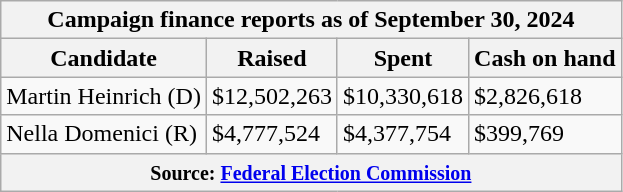<table class="wikitable sortable">
<tr>
<th colspan=4>Campaign finance reports as of September 30, 2024</th>
</tr>
<tr style="text-align:center;">
<th>Candidate</th>
<th>Raised</th>
<th>Spent</th>
<th>Cash on hand</th>
</tr>
<tr>
<td>Martin Heinrich (D)</td>
<td>$12,502,263</td>
<td>$10,330,618</td>
<td>$2,826,618</td>
</tr>
<tr>
<td>Nella Domenici (R)</td>
<td>$4,777,524</td>
<td>$4,377,754</td>
<td>$399,769</td>
</tr>
<tr>
<th colspan="4"><small>Source: <a href='#'>Federal Election Commission</a></small></th>
</tr>
</table>
